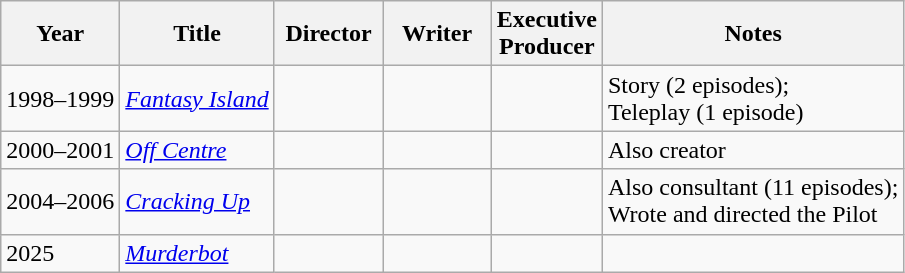<table class="wikitable">
<tr>
<th>Year</th>
<th>Title</th>
<th width=65>Director</th>
<th width=65>Writer</th>
<th width=65>Executive<br>Producer</th>
<th>Notes</th>
</tr>
<tr>
<td>1998–1999</td>
<td><em><a href='#'>Fantasy Island</a></em></td>
<td></td>
<td></td>
<td></td>
<td>Story (2 episodes);<br>Teleplay (1 episode)</td>
</tr>
<tr>
<td>2000–2001</td>
<td><em><a href='#'>Off Centre</a></em></td>
<td></td>
<td></td>
<td></td>
<td>Also creator</td>
</tr>
<tr>
<td>2004–2006</td>
<td><em><a href='#'>Cracking Up</a></em></td>
<td></td>
<td></td>
<td></td>
<td>Also consultant (11 episodes);<br>Wrote and directed the Pilot</td>
</tr>
<tr>
<td>2025</td>
<td><em><a href='#'>Murderbot</a></em></td>
<td></td>
<td></td>
<td></td>
<td></td>
</tr>
</table>
